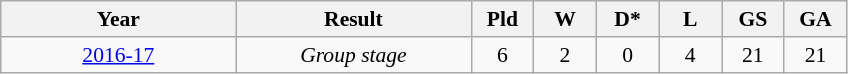<table class="wikitable" style="text-align: center;font-size:90%;">
<tr>
<th width="150">Year</th>
<th width="150">Result</th>
<th width="35">Pld</th>
<th width="35">W</th>
<th width="35">D*</th>
<th width="35">L</th>
<th width="35">GS</th>
<th width="35">GA</th>
</tr>
<tr>
<td> <a href='#'>2016-17</a></td>
<td><em>Group stage</em></td>
<td>6</td>
<td>2</td>
<td>0</td>
<td>4</td>
<td>21</td>
<td>21</td>
</tr>
</table>
